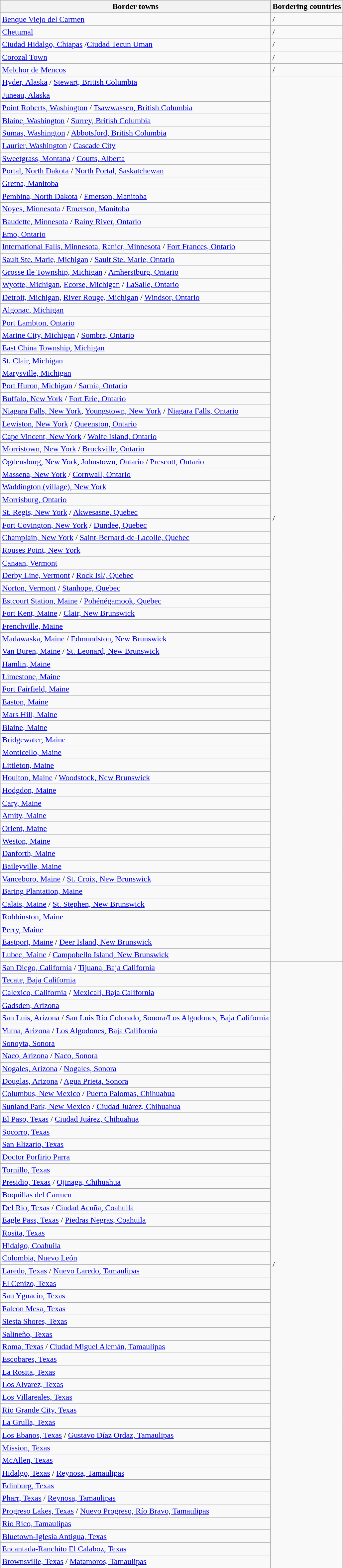<table class="wikitable sortable">
<tr>
<th>Border towns</th>
<th>Bordering countries</th>
</tr>
<tr>
<td><a href='#'>Benque Viejo del Carmen</a></td>
<td>  /</td>
</tr>
<tr>
<td><a href='#'>Chetumal</a></td>
<td> / </td>
</tr>
<tr>
<td><a href='#'>Ciudad Hidalgo, Chiapas</a> /<a href='#'>Ciudad Tecun Uman</a></td>
<td> / </td>
</tr>
<tr>
<td><a href='#'>Corozal Town</a></td>
<td> / </td>
</tr>
<tr>
<td><a href='#'>Melchor de Mencos</a></td>
<td> / </td>
</tr>
<tr>
<td><a href='#'>Hyder, Alaska</a> / <a href='#'>Stewart, British Columbia</a></td>
<td rowspan="70">  /</td>
</tr>
<tr>
<td><a href='#'>Juneau, Alaska</a></td>
</tr>
<tr>
<td><a href='#'>Point Roberts, Washington</a> / <a href='#'>Tsawwassen, British Columbia</a></td>
</tr>
<tr>
<td><a href='#'>Blaine, Washington</a> / <a href='#'>Surrey, British Columbia</a></td>
</tr>
<tr>
<td><a href='#'>Sumas, Washington</a> / <a href='#'>Abbotsford, British Columbia</a></td>
</tr>
<tr>
<td><a href='#'>Laurier, Washington</a> / <a href='#'>Cascade City</a></td>
</tr>
<tr>
<td><a href='#'>Sweetgrass, Montana</a> / <a href='#'>Coutts, Alberta</a></td>
</tr>
<tr>
<td><a href='#'>Portal, North Dakota</a> / <a href='#'>North Portal, Saskatchewan</a></td>
</tr>
<tr>
<td><a href='#'>Gretna, Manitoba</a></td>
</tr>
<tr>
<td><a href='#'>Pembina, North Dakota</a> / <a href='#'>Emerson, Manitoba</a></td>
</tr>
<tr>
<td><a href='#'>Noyes, Minnesota</a> / <a href='#'>Emerson, Manitoba</a></td>
</tr>
<tr>
<td><a href='#'>Baudette, Minnesota</a> / <a href='#'>Rainy River, Ontario</a></td>
</tr>
<tr>
<td><a href='#'>Emo, Ontario</a></td>
</tr>
<tr>
<td><a href='#'>International Falls, Minnesota</a>, <a href='#'>Ranier, Minnesota</a>  / <a href='#'>Fort Frances, Ontario</a></td>
</tr>
<tr>
<td><a href='#'>Sault Ste. Marie, Michigan</a> / <a href='#'>Sault Ste. Marie, Ontario</a></td>
</tr>
<tr>
<td><a href='#'>Grosse Ile Township, Michigan</a> / <a href='#'>Amherstburg, Ontario</a></td>
</tr>
<tr>
<td><a href='#'>Wyotte, Michigan</a>, <a href='#'>Ecorse, Michigan</a> / <a href='#'>LaSalle, Ontario</a></td>
</tr>
<tr>
<td><a href='#'>Detroit, Michigan</a>, <a href='#'>River Rouge, Michigan</a> / <a href='#'>Windsor, Ontario</a></td>
</tr>
<tr>
<td><a href='#'>Algonac, Michigan</a></td>
</tr>
<tr>
<td><a href='#'>Port Lambton, Ontario</a></td>
</tr>
<tr>
<td><a href='#'>Marine City, Michigan</a> / <a href='#'>Sombra, Ontario</a></td>
</tr>
<tr>
<td><a href='#'>East China Township, Michigan</a></td>
</tr>
<tr>
<td><a href='#'>St. Clair, Michigan</a></td>
</tr>
<tr>
<td><a href='#'>Marysville, Michigan</a></td>
</tr>
<tr>
<td><a href='#'>Port Huron, Michigan</a> / <a href='#'>Sarnia, Ontario</a></td>
</tr>
<tr>
<td><a href='#'>Buffalo, New York</a> / <a href='#'>Fort Erie, Ontario</a></td>
</tr>
<tr>
<td><a href='#'>Niagara Falls, New York</a>, <a href='#'>Youngstown, New York</a> / <a href='#'>Niagara Falls, Ontario</a></td>
</tr>
<tr>
<td><a href='#'>Lewiston, New York</a> / <a href='#'>Queenston, Ontario</a></td>
</tr>
<tr>
<td><a href='#'>Cape Vincent, New York</a> / <a href='#'>Wolfe Island, Ontario</a></td>
</tr>
<tr>
<td><a href='#'>Morristown, New York</a> / <a href='#'>Brockville, Ontario</a></td>
</tr>
<tr>
<td><a href='#'>Ogdensburg, New York</a>, <a href='#'>Johnstown, Ontario</a> / <a href='#'>Prescott, Ontario</a></td>
</tr>
<tr>
<td><a href='#'>Massena, New York</a> / <a href='#'>Cornwall, Ontario</a></td>
</tr>
<tr>
<td><a href='#'>Waddington (village), New York</a></td>
</tr>
<tr>
<td><a href='#'>Morrisburg, Ontario</a></td>
</tr>
<tr>
<td><a href='#'>St. Regis, New York</a> / <a href='#'>Akwesasne, Quebec</a></td>
</tr>
<tr>
<td><a href='#'>Fort Covington, New York</a> / <a href='#'>Dundee, Quebec</a></td>
</tr>
<tr>
<td><a href='#'>Champlain, New York</a> / <a href='#'>Saint-Bernard-de-Lacolle, Quebec</a></td>
</tr>
<tr>
<td><a href='#'>Rouses Point, New York</a></td>
</tr>
<tr>
<td><a href='#'>Canaan, Vermont</a></td>
</tr>
<tr>
<td><a href='#'>Derby Line, Vermont</a> / <a href='#'>Rock Isl/, Quebec</a></td>
</tr>
<tr>
<td><a href='#'>Norton, Vermont</a> / <a href='#'>Stanhope, Quebec</a></td>
</tr>
<tr>
<td><a href='#'>Estcourt Station, Maine</a> / <a href='#'>Pohénégamook, Quebec</a></td>
</tr>
<tr>
<td><a href='#'>Fort Kent, Maine</a> / <a href='#'>Clair, New Brunswick</a></td>
</tr>
<tr>
<td><a href='#'>Frenchville, Maine</a></td>
</tr>
<tr>
<td><a href='#'>Madawaska, Maine</a> / <a href='#'>Edmundston, New Brunswick</a></td>
</tr>
<tr>
<td><a href='#'>Van Buren, Maine</a> / <a href='#'>St. Leonard, New Brunswick</a></td>
</tr>
<tr>
<td><a href='#'>Hamlin, Maine</a></td>
</tr>
<tr>
<td><a href='#'>Limestone, Maine</a></td>
</tr>
<tr>
<td><a href='#'>Fort Fairfield, Maine</a></td>
</tr>
<tr>
<td><a href='#'>Easton, Maine</a></td>
</tr>
<tr>
<td><a href='#'>Mars Hill, Maine</a></td>
</tr>
<tr>
<td><a href='#'>Blaine, Maine</a></td>
</tr>
<tr>
<td><a href='#'>Bridgewater, Maine</a></td>
</tr>
<tr>
<td><a href='#'>Monticello, Maine</a></td>
</tr>
<tr>
<td><a href='#'>Littleton, Maine</a></td>
</tr>
<tr>
<td><a href='#'>Houlton, Maine</a> / <a href='#'>Woodstock, New Brunswick</a></td>
</tr>
<tr>
<td><a href='#'>Hodgdon, Maine</a></td>
</tr>
<tr>
<td><a href='#'>Cary, Maine</a></td>
</tr>
<tr>
<td><a href='#'>Amity, Maine</a></td>
</tr>
<tr>
<td><a href='#'>Orient, Maine</a></td>
</tr>
<tr>
<td><a href='#'>Weston, Maine</a></td>
</tr>
<tr>
<td><a href='#'>Danforth, Maine</a></td>
</tr>
<tr>
<td><a href='#'>Baileyville, Maine</a></td>
</tr>
<tr>
<td><a href='#'>Vanceboro, Maine</a> / <a href='#'>St. Croix, New Brunswick</a></td>
</tr>
<tr>
<td><a href='#'>Baring Plantation, Maine</a></td>
</tr>
<tr>
<td><a href='#'>Calais, Maine</a> / <a href='#'>St. Stephen, New Brunswick</a></td>
</tr>
<tr>
<td><a href='#'>Robbinston, Maine</a></td>
</tr>
<tr>
<td><a href='#'>Perry, Maine</a></td>
</tr>
<tr>
<td><a href='#'>Eastport, Maine</a> / <a href='#'>Deer Island, New Brunswick</a></td>
</tr>
<tr>
<td><a href='#'>Lubec, Maine</a> / <a href='#'>Campobello Island, New Brunswick</a></td>
</tr>
<tr>
<td><a href='#'>San Diego, California</a> / <a href='#'>Tijuana, Baja California</a></td>
<td rowspan="48"> / </td>
</tr>
<tr>
<td><a href='#'>Tecate, Baja California</a></td>
</tr>
<tr>
<td><a href='#'>Calexico, California</a> / <a href='#'>Mexicali, Baja California</a></td>
</tr>
<tr>
<td><a href='#'>Gadsden, Arizona</a></td>
</tr>
<tr>
<td><a href='#'>San Luis, Arizona</a> / <a href='#'>San Luis Río Colorado, Sonora</a>/<a href='#'>Los Algodones, Baja California</a></td>
</tr>
<tr>
<td><a href='#'>Yuma, Arizona</a> / <a href='#'>Los Algodones, Baja California</a></td>
</tr>
<tr>
<td><a href='#'>Sonoyta, Sonora</a></td>
</tr>
<tr>
<td><a href='#'>Naco, Arizona</a> / <a href='#'>Naco, Sonora</a></td>
</tr>
<tr>
<td><a href='#'>Nogales, Arizona</a> / <a href='#'>Nogales, Sonora</a></td>
</tr>
<tr>
<td><a href='#'>Douglas, Arizona</a> / <a href='#'>Agua Prieta, Sonora</a></td>
</tr>
<tr>
<td><a href='#'>Columbus, New Mexico</a> / <a href='#'>Puerto Palomas, Chihuahua</a></td>
</tr>
<tr>
<td><a href='#'>Sunland Park, New Mexico</a> / <a href='#'>Ciudad Juárez, Chihuahua</a></td>
</tr>
<tr>
<td><a href='#'>El Paso, Texas</a> / <a href='#'>Ciudad Juárez, Chihuahua</a></td>
</tr>
<tr>
<td><a href='#'>Socorro, Texas</a></td>
</tr>
<tr>
<td><a href='#'>San Elizario, Texas</a></td>
</tr>
<tr>
<td><a href='#'>Doctor Porfirio Parra</a></td>
</tr>
<tr>
<td><a href='#'>Tornillo, Texas</a></td>
</tr>
<tr>
<td><a href='#'>Presidio, Texas</a> / <a href='#'>Ojinaga, Chihuahua</a></td>
</tr>
<tr>
<td><a href='#'>Boquillas del Carmen</a></td>
</tr>
<tr>
<td><a href='#'>Del Rio, Texas</a> / <a href='#'>Ciudad Acuña, Coahuila</a></td>
</tr>
<tr>
<td><a href='#'>Eagle Pass, Texas</a> / <a href='#'>Piedras Negras, Coahuila</a></td>
</tr>
<tr>
<td><a href='#'>Rosita, Texas</a></td>
</tr>
<tr>
<td><a href='#'>Hidalgo, Coahuila</a></td>
</tr>
<tr>
<td><a href='#'>Colombia, Nuevo León</a></td>
</tr>
<tr>
<td><a href='#'>Laredo, Texas</a> / <a href='#'>Nuevo Laredo, Tamaulipas</a></td>
</tr>
<tr>
<td><a href='#'>El Cenizo, Texas</a></td>
</tr>
<tr>
<td><a href='#'>San Ygnacio, Texas</a></td>
</tr>
<tr>
<td><a href='#'>Falcon Mesa, Texas</a></td>
</tr>
<tr>
<td><a href='#'>Siesta Shores, Texas</a></td>
</tr>
<tr>
<td><a href='#'>Salineño, Texas</a></td>
</tr>
<tr>
<td><a href='#'>Roma, Texas</a> / <a href='#'>Ciudad Miguel Alemán, Tamaulipas</a></td>
</tr>
<tr>
<td><a href='#'>Escobares, Texas</a></td>
</tr>
<tr>
<td><a href='#'>La Rosita, Texas</a></td>
</tr>
<tr>
<td><a href='#'>Los Alvarez, Texas</a></td>
</tr>
<tr>
<td><a href='#'>Los Villareales, Texas</a></td>
</tr>
<tr>
<td><a href='#'>Rio Grande City, Texas</a></td>
</tr>
<tr>
<td><a href='#'>La Grulla, Texas</a></td>
</tr>
<tr>
<td><a href='#'>Los Ebanos, Texas</a> / <a href='#'>Gustavo Díaz Ordaz, Tamaulipas</a></td>
</tr>
<tr>
<td><a href='#'>Mission, Texas</a></td>
</tr>
<tr>
<td><a href='#'>McAllen, Texas</a></td>
</tr>
<tr>
<td><a href='#'>Hidalgo, Texas</a> / <a href='#'>Reynosa, Tamaulipas</a></td>
</tr>
<tr>
<td><a href='#'>Edinburg, Texas</a></td>
</tr>
<tr>
<td><a href='#'>Pharr, Texas</a> / <a href='#'>Reynosa, Tamaulipas</a></td>
</tr>
<tr>
<td><a href='#'>Progreso Lakes, Texas</a> / <a href='#'>Nuevo Progreso, Río Bravo, Tamaulipas</a></td>
</tr>
<tr>
<td><a href='#'>Río Rico, Tamaulipas</a></td>
</tr>
<tr>
<td><a href='#'>Bluetown-Iglesia Antigua, Texas</a></td>
</tr>
<tr>
<td><a href='#'>Encantada-Ranchito El Calaboz, Texas</a></td>
</tr>
<tr>
<td><a href='#'>Brownsville, Texas</a> / <a href='#'>Matamoros, Tamaulipas</a></td>
</tr>
</table>
